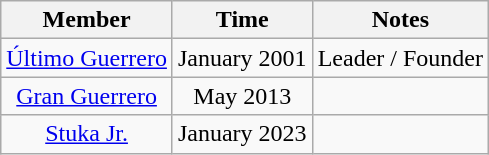<table class="wikitable sortable" style="text-align:center;">
<tr>
<th>Member</th>
<th>Time</th>
<th>Notes</th>
</tr>
<tr>
<td><a href='#'>Último Guerrero</a></td>
<td>January 2001</td>
<td>Leader / Founder</td>
</tr>
<tr>
<td><a href='#'>Gran Guerrero</a></td>
<td>May 2013</td>
<td></td>
</tr>
<tr>
<td><a href='#'>Stuka Jr.</a></td>
<td>January 2023</td>
<td></td>
</tr>
</table>
